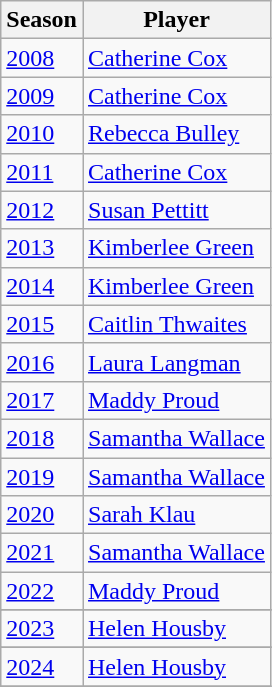<table class="wikitable collapsible">
<tr>
<th>Season</th>
<th>Player</th>
</tr>
<tr>
<td><a href='#'>2008</a></td>
<td><a href='#'>Catherine Cox</a></td>
</tr>
<tr>
<td><a href='#'>2009</a></td>
<td><a href='#'>Catherine Cox</a></td>
</tr>
<tr>
<td><a href='#'>2010</a></td>
<td><a href='#'>Rebecca Bulley</a></td>
</tr>
<tr>
<td><a href='#'>2011</a></td>
<td><a href='#'>Catherine Cox</a></td>
</tr>
<tr>
<td><a href='#'>2012</a></td>
<td><a href='#'>Susan Pettitt</a></td>
</tr>
<tr>
<td><a href='#'>2013</a></td>
<td><a href='#'>Kimberlee Green</a></td>
</tr>
<tr>
<td><a href='#'>2014</a></td>
<td><a href='#'>Kimberlee Green</a></td>
</tr>
<tr>
<td><a href='#'>2015</a></td>
<td><a href='#'>Caitlin Thwaites</a></td>
</tr>
<tr>
<td><a href='#'>2016</a></td>
<td><a href='#'>Laura Langman</a></td>
</tr>
<tr>
<td><a href='#'>2017</a></td>
<td><a href='#'>Maddy Proud</a></td>
</tr>
<tr>
<td><a href='#'>2018</a></td>
<td><a href='#'>Samantha Wallace</a></td>
</tr>
<tr>
<td><a href='#'>2019</a></td>
<td><a href='#'>Samantha Wallace</a></td>
</tr>
<tr>
<td><a href='#'>2020</a></td>
<td><a href='#'>Sarah Klau</a></td>
</tr>
<tr>
<td><a href='#'>2021</a></td>
<td><a href='#'>Samantha Wallace</a></td>
</tr>
<tr>
<td><a href='#'>2022</a></td>
<td><a href='#'>Maddy Proud</a></td>
</tr>
<tr>
</tr>
<tr>
<td><a href='#'>2023</a></td>
<td><a href='#'>Helen Housby</a></td>
</tr>
<tr>
</tr>
<tr>
<td><a href='#'>2024</a></td>
<td><a href='#'>Helen Housby</a></td>
</tr>
<tr>
</tr>
</table>
